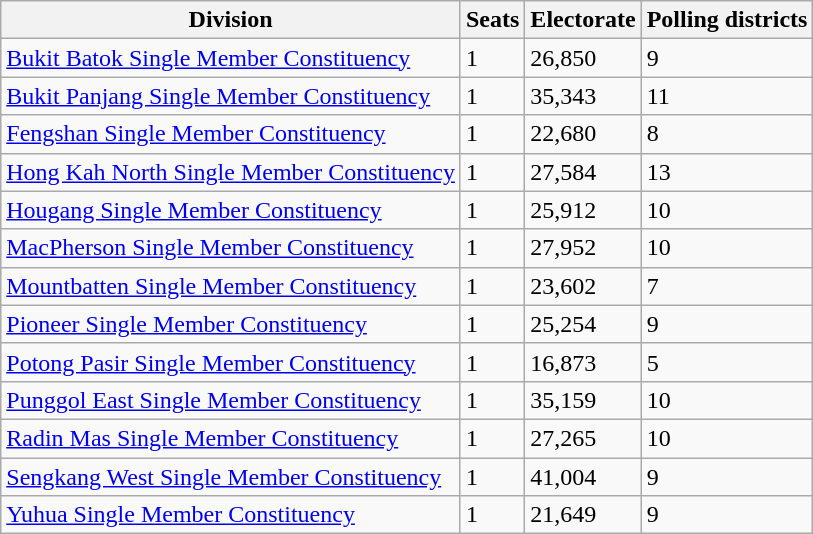<table class="wikitable">
<tr>
<th>Division</th>
<th>Seats</th>
<th>Electorate</th>
<th>Polling districts</th>
</tr>
<tr>
<td><a href='#'>Bukit Batok Single Member Constituency</a></td>
<td>1</td>
<td>26,850</td>
<td>9</td>
</tr>
<tr>
<td><a href='#'>Bukit Panjang Single Member Constituency</a></td>
<td>1</td>
<td>35,343</td>
<td>11</td>
</tr>
<tr>
<td><a href='#'>Fengshan Single Member Constituency</a></td>
<td>1</td>
<td>22,680</td>
<td>8</td>
</tr>
<tr>
<td><a href='#'>Hong Kah North Single Member Constituency</a></td>
<td>1</td>
<td>27,584</td>
<td>13</td>
</tr>
<tr>
<td><a href='#'>Hougang Single Member Constituency</a></td>
<td>1</td>
<td>25,912</td>
<td>10</td>
</tr>
<tr>
<td><a href='#'>MacPherson Single Member Constituency</a></td>
<td>1</td>
<td>27,952</td>
<td>10</td>
</tr>
<tr>
<td><a href='#'>Mountbatten Single Member Constituency</a></td>
<td>1</td>
<td>23,602</td>
<td>7</td>
</tr>
<tr>
<td><a href='#'>Pioneer Single Member Constituency</a></td>
<td>1</td>
<td>25,254</td>
<td>9</td>
</tr>
<tr>
<td><a href='#'>Potong Pasir Single Member Constituency</a></td>
<td>1</td>
<td>16,873</td>
<td>5</td>
</tr>
<tr>
<td><a href='#'>Punggol East Single Member Constituency</a></td>
<td>1</td>
<td>35,159</td>
<td>10</td>
</tr>
<tr>
<td><a href='#'>Radin Mas Single Member Constituency</a></td>
<td>1</td>
<td>27,265</td>
<td>10</td>
</tr>
<tr>
<td><a href='#'>Sengkang West Single Member Constituency</a></td>
<td>1</td>
<td>41,004</td>
<td>9</td>
</tr>
<tr>
<td><a href='#'>Yuhua Single Member Constituency</a></td>
<td>1</td>
<td>21,649</td>
<td>9</td>
</tr>
</table>
